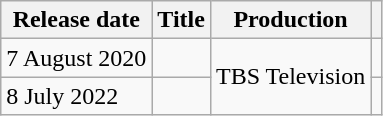<table class="wikitable sortable">
<tr>
<th>Release date</th>
<th>Title</th>
<th>Production</th>
<th class="unsortable"></th>
</tr>
<tr>
<td>7 August 2020</td>
<td></td>
<td rowspan="2">TBS Television</td>
<td></td>
</tr>
<tr>
<td>8 July 2022</td>
<td></td>
<td></td>
</tr>
</table>
